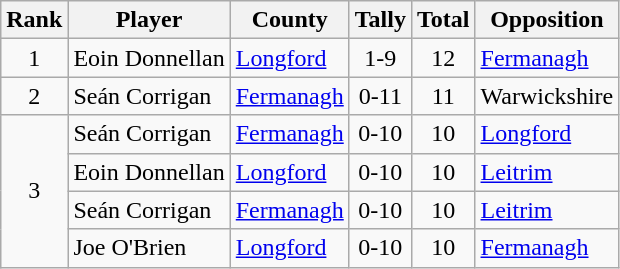<table class="wikitable">
<tr>
<th>Rank</th>
<th>Player</th>
<th>County</th>
<th>Tally</th>
<th>Total</th>
<th>Opposition</th>
</tr>
<tr>
<td rowspan=1 align=center>1</td>
<td>Eoin Donnellan</td>
<td><a href='#'>Longford</a></td>
<td align=center>1-9</td>
<td align=center>12</td>
<td><a href='#'>Fermanagh</a></td>
</tr>
<tr>
<td rowspan=1 align=center>2</td>
<td>Seán Corrigan</td>
<td><a href='#'>Fermanagh</a></td>
<td align=center>0-11</td>
<td align=center>11</td>
<td>Warwickshire</td>
</tr>
<tr>
<td rowspan=4 align=center>3</td>
<td>Seán Corrigan</td>
<td><a href='#'>Fermanagh</a></td>
<td align=center>0-10</td>
<td align=center>10</td>
<td><a href='#'>Longford</a></td>
</tr>
<tr>
<td>Eoin Donnellan</td>
<td><a href='#'>Longford</a></td>
<td align=center>0-10</td>
<td align=center>10</td>
<td><a href='#'>Leitrim</a></td>
</tr>
<tr>
<td>Seán Corrigan</td>
<td><a href='#'>Fermanagh</a></td>
<td align=center>0-10</td>
<td align=center>10</td>
<td><a href='#'>Leitrim</a></td>
</tr>
<tr>
<td>Joe O'Brien</td>
<td><a href='#'>Longford</a></td>
<td align=center>0-10</td>
<td align=center>10</td>
<td><a href='#'>Fermanagh</a></td>
</tr>
</table>
